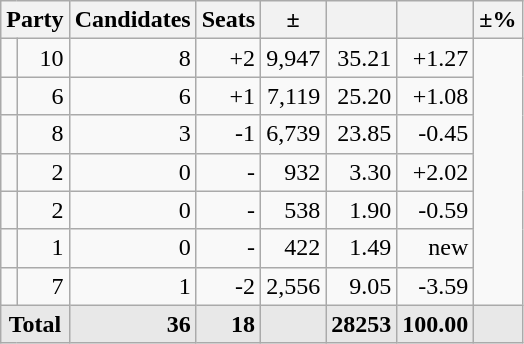<table class=wikitable>
<tr>
<th colspan=2 align=center>Party</th>
<th>Candidates</th>
<th>Seats</th>
<th>±</th>
<th></th>
<th></th>
<th>±%</th>
</tr>
<tr>
<td></td>
<td align=right>10</td>
<td align=right>8</td>
<td align=right>+2</td>
<td align=right>9,947</td>
<td align=right>35.21</td>
<td align=right>+1.27</td>
</tr>
<tr>
<td></td>
<td align=right>6</td>
<td align=right>6</td>
<td align=right>+1</td>
<td align=right>7,119</td>
<td align=right>25.20</td>
<td align=right>+1.08</td>
</tr>
<tr>
<td></td>
<td align=right>8</td>
<td align=right>3</td>
<td align=right>-1</td>
<td align=right>6,739</td>
<td align=right>23.85</td>
<td align=right>-0.45</td>
</tr>
<tr>
<td></td>
<td align=right>2</td>
<td align=right>0</td>
<td align=right>-</td>
<td align=right>932</td>
<td align=right>3.30</td>
<td align=right>+2.02</td>
</tr>
<tr>
<td></td>
<td align=right>2</td>
<td align=right>0</td>
<td align=right>-</td>
<td align=right>538</td>
<td align=right>1.90</td>
<td align=right>-0.59</td>
</tr>
<tr>
<td></td>
<td align=right>1</td>
<td align=right>0</td>
<td align=right>-</td>
<td align=right>422</td>
<td align=right>1.49</td>
<td align=right>new</td>
</tr>
<tr>
<td></td>
<td align=right>7</td>
<td align=right>1</td>
<td align=right>-2</td>
<td align=right>2,556</td>
<td align=right>9.05</td>
<td align=right>-3.59</td>
</tr>
<tr style="font-weight:bold; background:rgb(232,232,232);">
<td colspan=2 align=center>Total</td>
<td align=right>36</td>
<td align=right>18</td>
<td align=center></td>
<td align=right>28253</td>
<td align=center>100.00</td>
<td align=center></td>
</tr>
</table>
